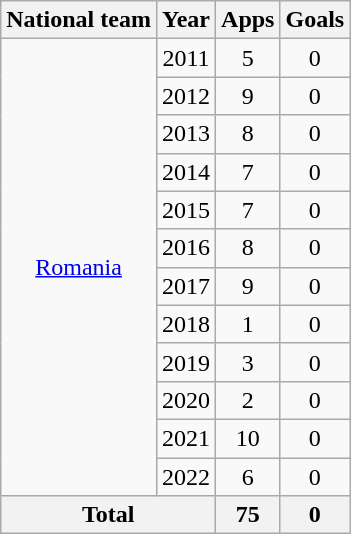<table class="wikitable" style="text-align: center;">
<tr>
<th>National team</th>
<th>Year</th>
<th>Apps</th>
<th>Goals</th>
</tr>
<tr>
<td rowspan="12"><a href='#'>Romania</a></td>
<td>2011</td>
<td>5</td>
<td>0</td>
</tr>
<tr>
<td>2012</td>
<td>9</td>
<td>0</td>
</tr>
<tr>
<td>2013</td>
<td>8</td>
<td>0</td>
</tr>
<tr>
<td>2014</td>
<td>7</td>
<td>0</td>
</tr>
<tr>
<td>2015</td>
<td>7</td>
<td>0</td>
</tr>
<tr>
<td>2016</td>
<td>8</td>
<td>0</td>
</tr>
<tr>
<td>2017</td>
<td>9</td>
<td>0</td>
</tr>
<tr>
<td>2018</td>
<td>1</td>
<td>0</td>
</tr>
<tr>
<td>2019</td>
<td>3</td>
<td>0</td>
</tr>
<tr>
<td>2020</td>
<td>2</td>
<td>0</td>
</tr>
<tr>
<td>2021</td>
<td>10</td>
<td>0</td>
</tr>
<tr>
<td>2022</td>
<td>6</td>
<td>0</td>
</tr>
<tr>
<th colspan="2">Total</th>
<th>75</th>
<th>0</th>
</tr>
</table>
